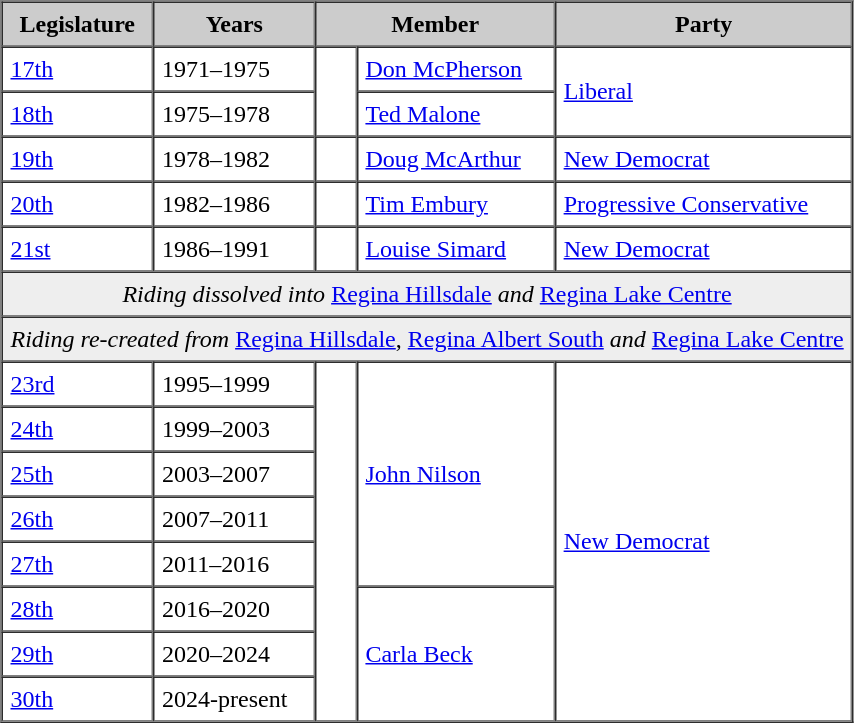<table border=1 cellpadding=5 cellspacing=0>
<tr bgcolor="CCCCCC">
<th>Legislature</th>
<th>Years</th>
<th colspan="2">Member</th>
<th>Party</th>
</tr>
<tr>
<td><a href='#'>17th</a></td>
<td>1971–1975</td>
<td rowspan="2" >   </td>
<td><a href='#'>Don McPherson</a></td>
<td rowspan="2"><a href='#'>Liberal</a></td>
</tr>
<tr>
<td><a href='#'>18th</a></td>
<td>1975–1978</td>
<td><a href='#'>Ted Malone</a></td>
</tr>
<tr>
<td><a href='#'>19th</a></td>
<td>1978–1982</td>
<td>   </td>
<td><a href='#'>Doug McArthur</a></td>
<td><a href='#'>New Democrat</a></td>
</tr>
<tr>
<td><a href='#'>20th</a></td>
<td>1982–1986</td>
<td>   </td>
<td><a href='#'>Tim Embury</a></td>
<td><a href='#'>Progressive Conservative</a></td>
</tr>
<tr>
<td><a href='#'>21st</a></td>
<td>1986–1991</td>
<td>   </td>
<td><a href='#'>Louise Simard</a></td>
<td><a href='#'>New Democrat</a></td>
</tr>
<tr>
<td colspan="5" bgcolor="EEEEEE" align="center"><em>Riding dissolved into</em> <a href='#'>Regina Hillsdale</a> <em>and</em> <a href='#'>Regina Lake Centre</a></td>
</tr>
<tr>
<td colspan="5" bgcolor="EEEEEE"><em>Riding re-created from</em> <a href='#'>Regina Hillsdale</a>, <a href='#'>Regina Albert South</a> <em>and</em> <a href='#'>Regina Lake Centre</a></td>
</tr>
<tr>
<td><a href='#'>23rd</a></td>
<td>1995–1999</td>
<td rowspan="8" >   </td>
<td rowspan="5"><a href='#'>John Nilson</a></td>
<td rowspan="8"><a href='#'>New Democrat</a></td>
</tr>
<tr>
<td><a href='#'>24th</a></td>
<td>1999–2003</td>
</tr>
<tr>
<td><a href='#'>25th</a></td>
<td>2003–2007</td>
</tr>
<tr>
<td><a href='#'>26th</a></td>
<td>2007–2011</td>
</tr>
<tr>
<td><a href='#'>27th</a></td>
<td>2011–2016</td>
</tr>
<tr>
<td><a href='#'>28th</a></td>
<td>2016–2020</td>
<td rowspan="3"><a href='#'>Carla Beck</a></td>
</tr>
<tr>
<td><a href='#'>29th</a></td>
<td>2020–2024</td>
</tr>
<tr>
<td><a href='#'>30th</a></td>
<td>2024-present</td>
</tr>
</table>
